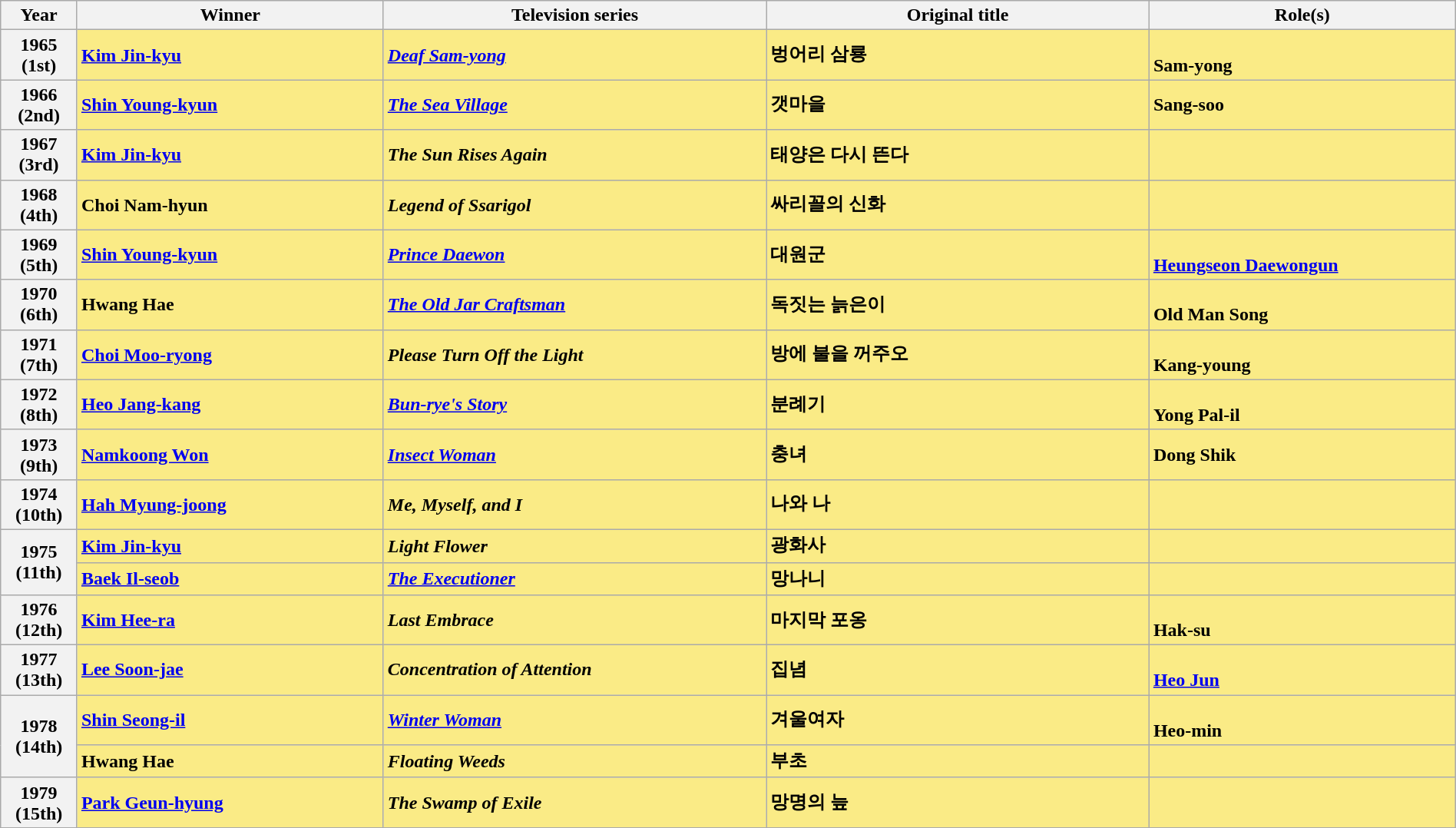<table class="wikitable" style="width:100%;" cellpadding="6">
<tr>
<th style="width:5%;">Year</th>
<th style="width:20%;">Winner</th>
<th style="width:25%;">Television series</th>
<th style="width:25%;">Original title</th>
<th style="width:20%;">Role(s)</th>
</tr>
<tr>
<th>1965<br>(1st)</th>
<td style="background:#FAEB86;"><strong><a href='#'>Kim Jin-kyu</a> </strong></td>
<td style="background:#FAEB86;"><strong><em><a href='#'>Deaf Sam-yong</a></em></strong></td>
<td style="background:#FAEB86;"><strong>벙어리 삼룡</strong></td>
<td style="background:#FAEB86;"><br><strong>Sam-yong</strong></td>
</tr>
<tr>
<th>1966<br>(2nd)</th>
<td style="background:#FAEB86;"><strong><a href='#'>Shin Young-kyun</a> </strong></td>
<td style="background:#FAEB86;"><strong><em><a href='#'>The Sea Village</a></em></strong></td>
<td style="background:#FAEB86;"><strong>갯마을</strong></td>
<td style="background:#FAEB86;"><strong>Sang-soo</strong></td>
</tr>
<tr>
<th>1967<br>(3rd)</th>
<td style="background:#FAEB86;"><strong><a href='#'>Kim Jin-kyu</a> </strong></td>
<td style="background:#FAEB86;"><strong><em>The Sun Rises Again</em></strong></td>
<td style="background:#FAEB86;"><strong>태양은 다시 뜬다</strong></td>
<td style="background:#FAEB86;"></td>
</tr>
<tr>
<th>1968<br>(4th)</th>
<td style="background:#FAEB86;"><strong>Choi Nam-hyun </strong></td>
<td style="background:#FAEB86;"><strong><em>Legend of Ssarigol</em></strong></td>
<td style="background:#FAEB86;"><strong>싸리꼴의 신화</strong></td>
<td style="background:#FAEB86;"></td>
</tr>
<tr>
<th>1969<br>(5th)</th>
<td style="background:#FAEB86;"><strong><a href='#'>Shin Young-kyun</a> </strong></td>
<td style="background:#FAEB86;"><strong><em><a href='#'>Prince Daewon</a></em></strong></td>
<td style="background:#FAEB86;"><strong>대원군</strong></td>
<td style="background:#FAEB86;"><br><strong><a href='#'>Heungseon Daewongun</a></strong></td>
</tr>
<tr>
<th>1970<br>(6th)</th>
<td style="background:#FAEB86;"><strong>Hwang Hae </strong></td>
<td style="background:#FAEB86;"><strong><em><a href='#'>The Old Jar Craftsman</a></em></strong></td>
<td style="background:#FAEB86;"><strong>독짓는 늙은이</strong></td>
<td style="background:#FAEB86;"><br><strong>Old Man Song</strong></td>
</tr>
<tr>
<th>1971<br>(7th)</th>
<td style="background:#FAEB86;"><strong><a href='#'>Choi Moo-ryong</a> </strong></td>
<td style="background:#FAEB86;"><strong><em>Please Turn Off the Light</em></strong></td>
<td style="background:#FAEB86;"><strong>방에 불을 꺼주오</strong></td>
<td style="background:#FAEB86;"><br><strong>Kang-young</strong></td>
</tr>
<tr>
<th>1972<br>(8th)</th>
<td style="background:#FAEB86;"><strong><a href='#'>Heo Jang-kang</a> </strong></td>
<td style="background:#FAEB86;"><strong><em><a href='#'>Bun-rye's Story</a></em></strong></td>
<td style="background:#FAEB86;"><strong>분례기</strong></td>
<td style="background:#FAEB86;"><br><strong>Yong Pal-il</strong></td>
</tr>
<tr>
<th>1973<br>(9th)</th>
<td style="background:#FAEB86;"><strong><a href='#'>Namkoong Won</a> </strong></td>
<td style="background:#FAEB86;"><strong><em><a href='#'>Insect Woman</a></em></strong></td>
<td style="background:#FAEB86;"><strong>충녀</strong></td>
<td style="background:#FAEB86;"><strong>Dong Shik</strong></td>
</tr>
<tr>
<th>1974<br>(10th)</th>
<td style="background:#FAEB86;"><strong><a href='#'>Hah Myung-joong</a> </strong></td>
<td style="background:#FAEB86;"><strong><em>Me, Myself, and I</em></strong></td>
<td style="background:#FAEB86;"><strong>나와 나</strong></td>
<td style="background:#FAEB86;"></td>
</tr>
<tr>
<th rowspan="2">1975<br>(11th)</th>
<td style="background:#FAEB86;"><strong><a href='#'>Kim Jin-kyu</a> </strong></td>
<td style="background:#FAEB86;"><strong><em>Light Flower</em></strong></td>
<td style="background:#FAEB86;"><strong>광화사</strong></td>
<td style="background:#FAEB86;"></td>
</tr>
<tr>
<td style="background:#FAEB86;"><strong><a href='#'>Baek Il-seob</a> </strong></td>
<td style="background:#FAEB86;"><strong><em><a href='#'>The Executioner</a></em></strong></td>
<td style="background:#FAEB86;"><strong>망나니</strong></td>
<td style="background:#FAEB86;"></td>
</tr>
<tr>
<th>1976<br>(12th)</th>
<td style="background:#FAEB86;"><strong><a href='#'>Kim Hee-ra</a> </strong></td>
<td style="background:#FAEB86;"><strong><em>Last Embrace</em></strong></td>
<td style="background:#FAEB86;"><strong>마지막 포옹</strong></td>
<td style="background:#FAEB86;"><br><strong>Hak-su</strong></td>
</tr>
<tr>
<th>1977<br>(13th)</th>
<td style="background:#FAEB86;"><strong><a href='#'>Lee Soon-jae</a> </strong></td>
<td style="background:#FAEB86;"><strong><em>Concentration of Attention</em></strong></td>
<td style="background:#FAEB86;"><strong>집념</strong></td>
<td style="background:#FAEB86;"><br><strong><a href='#'>Heo Jun</a></strong></td>
</tr>
<tr>
<th rowspan="2">1978<br>(14th)</th>
<td style="background:#FAEB86;"><strong><a href='#'>Shin Seong-il</a> </strong></td>
<td style="background:#FAEB86;"><strong><em><a href='#'>Winter Woman</a></em></strong></td>
<td style="background:#FAEB86;"><strong>겨울여자</strong></td>
<td style="background:#FAEB86;"><br><strong>Heo-min</strong></td>
</tr>
<tr>
<td style="background:#FAEB86;"><strong>Hwang Hae </strong></td>
<td style="background:#FAEB86;"><strong><em>Floating Weeds</em></strong></td>
<td style="background:#FAEB86;"><strong>부초</strong></td>
<td style="background:#FAEB86;"></td>
</tr>
<tr>
<th>1979<br>(15th)</th>
<td style="background:#FAEB86;"><strong><a href='#'>Park Geun-hyung</a> </strong></td>
<td style="background:#FAEB86;"><strong><em>The Swamp of Exile</em></strong></td>
<td style="background:#FAEB86;"><strong>망명의 늪</strong></td>
<td style="background:#FAEB86;"></td>
</tr>
<tr>
</tr>
</table>
